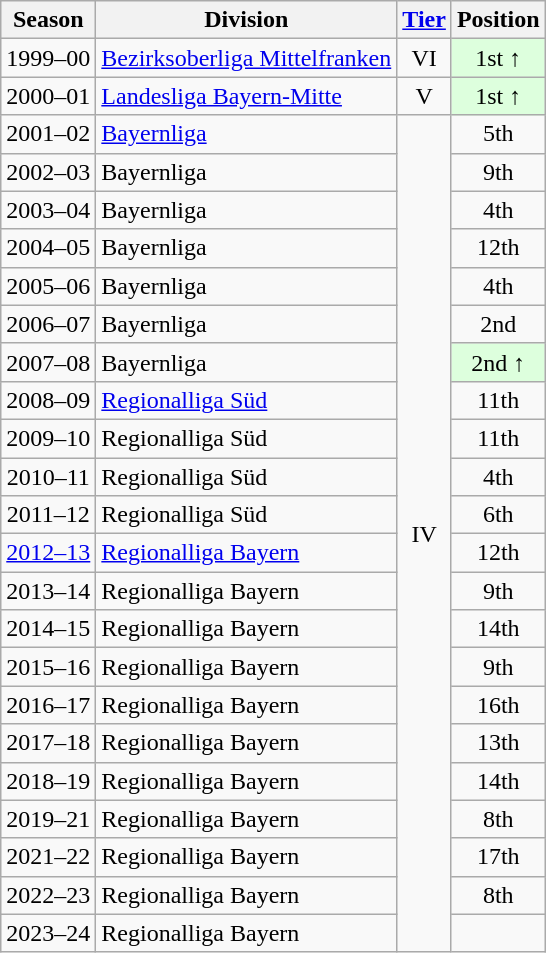<table class="wikitable" style="text-align:center;">
<tr>
<th>Season</th>
<th>Division</th>
<th><a href='#'>Tier</a></th>
<th>Position</th>
</tr>
<tr>
<td>1999–00</td>
<td style="text-align:left;"><a href='#'>Bezirksoberliga Mittelfranken</a></td>
<td>VI</td>
<td style="background:#ddffdd">1st ↑</td>
</tr>
<tr>
<td>2000–01</td>
<td style="text-align:left;"><a href='#'>Landesliga Bayern-Mitte</a></td>
<td>V</td>
<td style="background:#ddffdd">1st ↑</td>
</tr>
<tr>
<td>2001–02</td>
<td style="text-align:left;"><a href='#'>Bayernliga</a></td>
<td rowspan=22>IV</td>
<td>5th</td>
</tr>
<tr>
<td>2002–03</td>
<td style="text-align:left;">Bayernliga</td>
<td>9th</td>
</tr>
<tr>
<td>2003–04</td>
<td style="text-align:left;">Bayernliga</td>
<td>4th</td>
</tr>
<tr>
<td>2004–05</td>
<td style="text-align:left;">Bayernliga</td>
<td>12th</td>
</tr>
<tr>
<td>2005–06</td>
<td style="text-align:left;">Bayernliga</td>
<td>4th</td>
</tr>
<tr>
<td>2006–07</td>
<td style="text-align:left;">Bayernliga</td>
<td>2nd</td>
</tr>
<tr>
<td>2007–08</td>
<td style="text-align:left;">Bayernliga</td>
<td style="background:#ddffdd">2nd ↑</td>
</tr>
<tr>
<td>2008–09</td>
<td style="text-align:left;"><a href='#'>Regionalliga Süd</a></td>
<td>11th</td>
</tr>
<tr>
<td>2009–10</td>
<td style="text-align:left;">Regionalliga Süd</td>
<td>11th</td>
</tr>
<tr>
<td>2010–11</td>
<td style="text-align:left;">Regionalliga Süd</td>
<td>4th</td>
</tr>
<tr>
<td>2011–12</td>
<td style="text-align:left;">Regionalliga Süd</td>
<td>6th</td>
</tr>
<tr>
<td><a href='#'>2012–13</a></td>
<td style="text-align:left;"><a href='#'>Regionalliga Bayern</a></td>
<td>12th</td>
</tr>
<tr>
<td>2013–14</td>
<td style="text-align:left;">Regionalliga Bayern</td>
<td>9th</td>
</tr>
<tr>
<td>2014–15</td>
<td style="text-align:left;">Regionalliga Bayern</td>
<td>14th</td>
</tr>
<tr>
<td>2015–16</td>
<td style="text-align:left;">Regionalliga Bayern</td>
<td>9th</td>
</tr>
<tr>
<td>2016–17</td>
<td style="text-align:left;">Regionalliga Bayern</td>
<td>16th</td>
</tr>
<tr>
<td>2017–18</td>
<td style="text-align:left;">Regionalliga Bayern</td>
<td>13th</td>
</tr>
<tr>
<td>2018–19</td>
<td style="text-align:left;">Regionalliga Bayern</td>
<td>14th</td>
</tr>
<tr>
<td>2019–21</td>
<td style="text-align:left;">Regionalliga Bayern</td>
<td>8th</td>
</tr>
<tr>
<td>2021–22</td>
<td style="text-align:left;">Regionalliga Bayern</td>
<td>17th</td>
</tr>
<tr>
<td>2022–23</td>
<td style="text-align:left;">Regionalliga Bayern</td>
<td>8th</td>
</tr>
<tr>
<td>2023–24</td>
<td style="text-align:left;">Regionalliga Bayern</td>
<td></td>
</tr>
</table>
